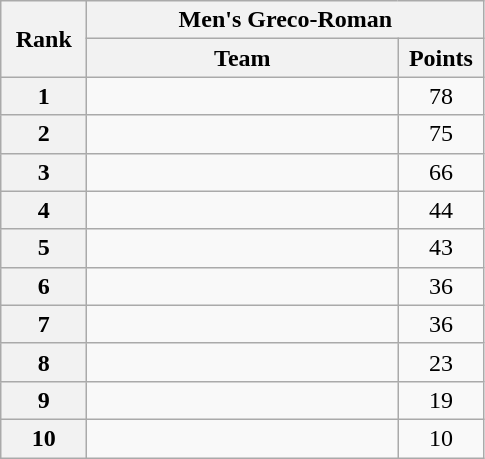<table class="wikitable" style="text-align:center;">
<tr>
<th rowspan="2" width="50">Rank</th>
<th colspan="2">Men's Greco-Roman</th>
</tr>
<tr>
<th width="200">Team</th>
<th width="50">Points</th>
</tr>
<tr>
<th>1</th>
<td align="left"></td>
<td>78</td>
</tr>
<tr>
<th>2</th>
<td align="left"></td>
<td>75</td>
</tr>
<tr>
<th>3</th>
<td align="left"></td>
<td>66</td>
</tr>
<tr>
<th>4</th>
<td align="left"></td>
<td>44</td>
</tr>
<tr>
<th>5</th>
<td align="left"></td>
<td>43</td>
</tr>
<tr>
<th>6</th>
<td align="left"></td>
<td>36</td>
</tr>
<tr>
<th>7</th>
<td align="left"></td>
<td>36</td>
</tr>
<tr>
<th>8</th>
<td align="left"></td>
<td>23</td>
</tr>
<tr>
<th>9</th>
<td align="left"></td>
<td>19</td>
</tr>
<tr>
<th>10</th>
<td align="left"></td>
<td>10</td>
</tr>
</table>
